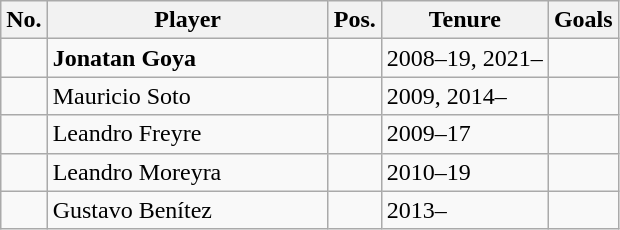<table class="wikitable sortable" style="text-align:">
<tr>
<th style="width:;">No.</th>
<th style="width:180px;">Player</th>
<th style="width:px;">Pos.</th>
<th style="width:px">Tenure</th>
<th style="width:px;">Goals</th>
</tr>
<tr>
<td></td>
<td> <strong>Jonatan Goya</strong></td>
<td></td>
<td>2008–19, 2021–</td>
<td></td>
</tr>
<tr>
<td></td>
<td> Mauricio Soto</td>
<td></td>
<td>2009, 2014–</td>
<td></td>
</tr>
<tr>
<td></td>
<td> Leandro Freyre</td>
<td></td>
<td>2009–17</td>
<td></td>
</tr>
<tr>
<td></td>
<td> Leandro Moreyra</td>
<td></td>
<td>2010–19</td>
<td></td>
</tr>
<tr>
<td></td>
<td> Gustavo Benítez</td>
<td></td>
<td>2013–</td>
<td></td>
</tr>
</table>
